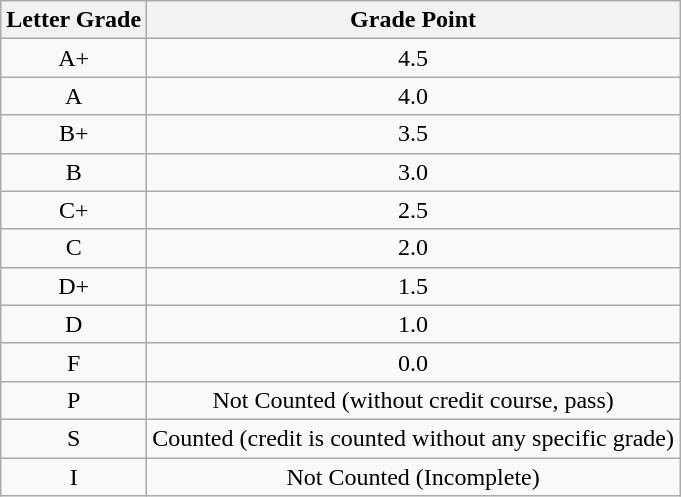<table class="wikitable" style="text-align: center;">
<tr>
<th>Letter Grade</th>
<th>Grade Point</th>
</tr>
<tr>
<td>A+</td>
<td>4.5</td>
</tr>
<tr>
<td>A</td>
<td>4.0</td>
</tr>
<tr>
<td>B+</td>
<td>3.5</td>
</tr>
<tr>
<td>B</td>
<td>3.0</td>
</tr>
<tr>
<td>C+</td>
<td>2.5</td>
</tr>
<tr>
<td>C</td>
<td>2.0</td>
</tr>
<tr>
<td>D+</td>
<td>1.5</td>
</tr>
<tr>
<td>D</td>
<td>1.0</td>
</tr>
<tr>
<td>F</td>
<td>0.0</td>
</tr>
<tr>
<td>P</td>
<td>Not Counted (without credit course, pass)</td>
</tr>
<tr>
<td>S</td>
<td>Counted (credit is counted without any specific grade)</td>
</tr>
<tr>
<td>I</td>
<td>Not Counted (Incomplete)</td>
</tr>
</table>
